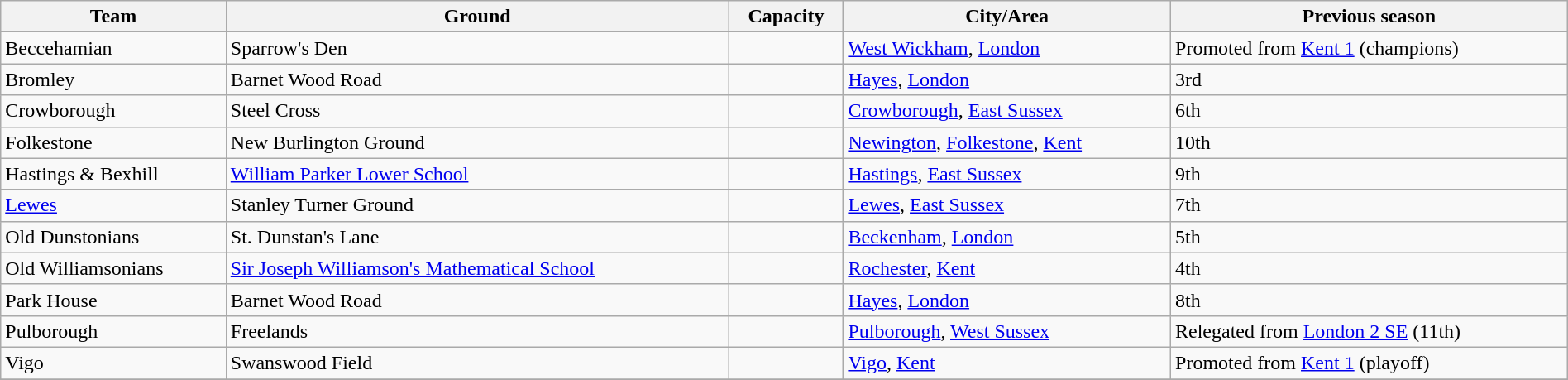<table class="wikitable sortable" width=100%>
<tr>
<th>Team</th>
<th>Ground</th>
<th>Capacity</th>
<th>City/Area</th>
<th>Previous season</th>
</tr>
<tr>
<td>Beccehamian</td>
<td>Sparrow's Den</td>
<td></td>
<td><a href='#'>West Wickham</a>, <a href='#'>London</a></td>
<td>Promoted from <a href='#'>Kent 1</a> (champions)</td>
</tr>
<tr>
<td>Bromley</td>
<td>Barnet Wood Road</td>
<td></td>
<td><a href='#'>Hayes</a>, <a href='#'>London</a></td>
<td>3rd</td>
</tr>
<tr>
<td>Crowborough</td>
<td>Steel Cross</td>
<td></td>
<td><a href='#'>Crowborough</a>, <a href='#'>East Sussex</a></td>
<td>6th</td>
</tr>
<tr>
<td>Folkestone</td>
<td>New Burlington Ground</td>
<td></td>
<td><a href='#'>Newington</a>, <a href='#'>Folkestone</a>, <a href='#'>Kent</a></td>
<td>10th</td>
</tr>
<tr>
<td>Hastings & Bexhill</td>
<td><a href='#'>William Parker Lower School</a></td>
<td></td>
<td><a href='#'>Hastings</a>, <a href='#'>East Sussex</a></td>
<td>9th</td>
</tr>
<tr>
<td><a href='#'>Lewes</a></td>
<td>Stanley Turner Ground</td>
<td></td>
<td><a href='#'>Lewes</a>, <a href='#'>East Sussex</a></td>
<td>7th</td>
</tr>
<tr>
<td>Old Dunstonians</td>
<td>St. Dunstan's Lane</td>
<td></td>
<td><a href='#'>Beckenham</a>, <a href='#'>London</a></td>
<td>5th</td>
</tr>
<tr>
<td>Old Williamsonians</td>
<td><a href='#'>Sir Joseph Williamson's Mathematical School</a></td>
<td></td>
<td><a href='#'>Rochester</a>, <a href='#'>Kent</a></td>
<td>4th</td>
</tr>
<tr>
<td>Park House</td>
<td>Barnet Wood Road</td>
<td></td>
<td><a href='#'>Hayes</a>, <a href='#'>London</a></td>
<td>8th</td>
</tr>
<tr>
<td>Pulborough</td>
<td>Freelands</td>
<td></td>
<td><a href='#'>Pulborough</a>, <a href='#'>West Sussex</a></td>
<td>Relegated from <a href='#'>London 2 SE</a> (11th)</td>
</tr>
<tr>
<td>Vigo</td>
<td>Swanswood Field</td>
<td></td>
<td><a href='#'>Vigo</a>, <a href='#'>Kent</a></td>
<td>Promoted from <a href='#'>Kent 1</a> (playoff)</td>
</tr>
<tr>
</tr>
</table>
